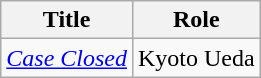<table class="wikitable">
<tr>
<th>Title</th>
<th>Role</th>
</tr>
<tr>
<td><em><a href='#'>Case Closed</a></em></td>
<td>Kyoto Ueda</td>
</tr>
</table>
